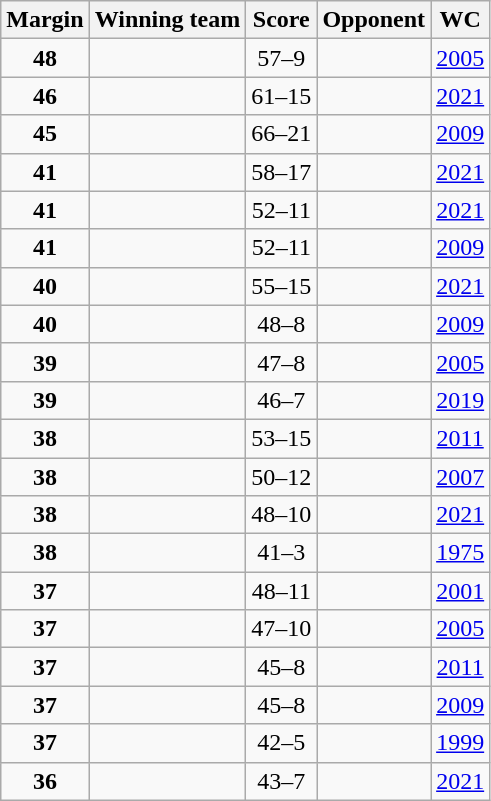<table class="wikitable sortable" style="text-align:center">
<tr>
<th>Margin</th>
<th>Winning team</th>
<th>Score</th>
<th>Opponent</th>
<th>WC</th>
</tr>
<tr>
<td><strong>48</strong></td>
<td align=right></td>
<td>57–9</td>
<td align=left></td>
<td><a href='#'>2005</a></td>
</tr>
<tr>
<td><strong>46</strong></td>
<td align=right></td>
<td>61–15</td>
<td align=left></td>
<td><a href='#'>2021</a></td>
</tr>
<tr>
<td><strong>45</strong></td>
<td align=right></td>
<td>66–21</td>
<td align=left></td>
<td><a href='#'>2009</a></td>
</tr>
<tr>
<td><strong>41</strong></td>
<td align=right></td>
<td>58–17</td>
<td align=left></td>
<td><a href='#'>2021</a></td>
</tr>
<tr>
<td><strong>41</strong></td>
<td align=right></td>
<td>52–11</td>
<td align=left></td>
<td><a href='#'>2021</a></td>
</tr>
<tr>
<td><strong>41</strong></td>
<td align=right></td>
<td>52–11</td>
<td align=left></td>
<td><a href='#'>2009</a></td>
</tr>
<tr>
<td><strong>40</strong></td>
<td align=right></td>
<td>55–15</td>
<td align=left></td>
<td><a href='#'>2021</a></td>
</tr>
<tr>
<td><strong>40</strong></td>
<td align=right></td>
<td>48–8</td>
<td align=left></td>
<td><a href='#'>2009</a></td>
</tr>
<tr>
<td><strong>39</strong></td>
<td align=right></td>
<td>47–8</td>
<td align=left></td>
<td><a href='#'>2005</a></td>
</tr>
<tr>
<td><strong>39</strong></td>
<td align=right></td>
<td>46–7</td>
<td align=left></td>
<td><a href='#'>2019</a></td>
</tr>
<tr>
<td><strong>38</strong></td>
<td align=right></td>
<td>53–15</td>
<td align=left></td>
<td><a href='#'>2011</a></td>
</tr>
<tr>
<td><strong>38</strong></td>
<td align=right></td>
<td>50–12</td>
<td align=left></td>
<td><a href='#'>2007</a></td>
</tr>
<tr>
<td><strong>38</strong></td>
<td align=right></td>
<td>48–10</td>
<td align=left></td>
<td><a href='#'>2021</a></td>
</tr>
<tr>
<td><strong>38</strong></td>
<td align=right></td>
<td>41–3</td>
<td align=left></td>
<td><a href='#'>1975</a></td>
</tr>
<tr>
<td><strong>37</strong></td>
<td align=right></td>
<td>48–11</td>
<td align=left></td>
<td><a href='#'>2001</a></td>
</tr>
<tr>
<td><strong>37</strong></td>
<td align=right></td>
<td>47–10</td>
<td align=left></td>
<td><a href='#'>2005</a></td>
</tr>
<tr>
<td><strong>37</strong></td>
<td align=right></td>
<td>45–8</td>
<td align=left></td>
<td><a href='#'>2011</a></td>
</tr>
<tr>
<td><strong>37</strong></td>
<td align=right></td>
<td>45–8</td>
<td align=left></td>
<td><a href='#'>2009</a></td>
</tr>
<tr>
<td><strong>37</strong></td>
<td align=right></td>
<td>42–5</td>
<td align=left></td>
<td><a href='#'>1999</a></td>
</tr>
<tr>
<td><strong>36</strong></td>
<td align=right></td>
<td>43–7</td>
<td align=left></td>
<td><a href='#'>2021</a></td>
</tr>
</table>
